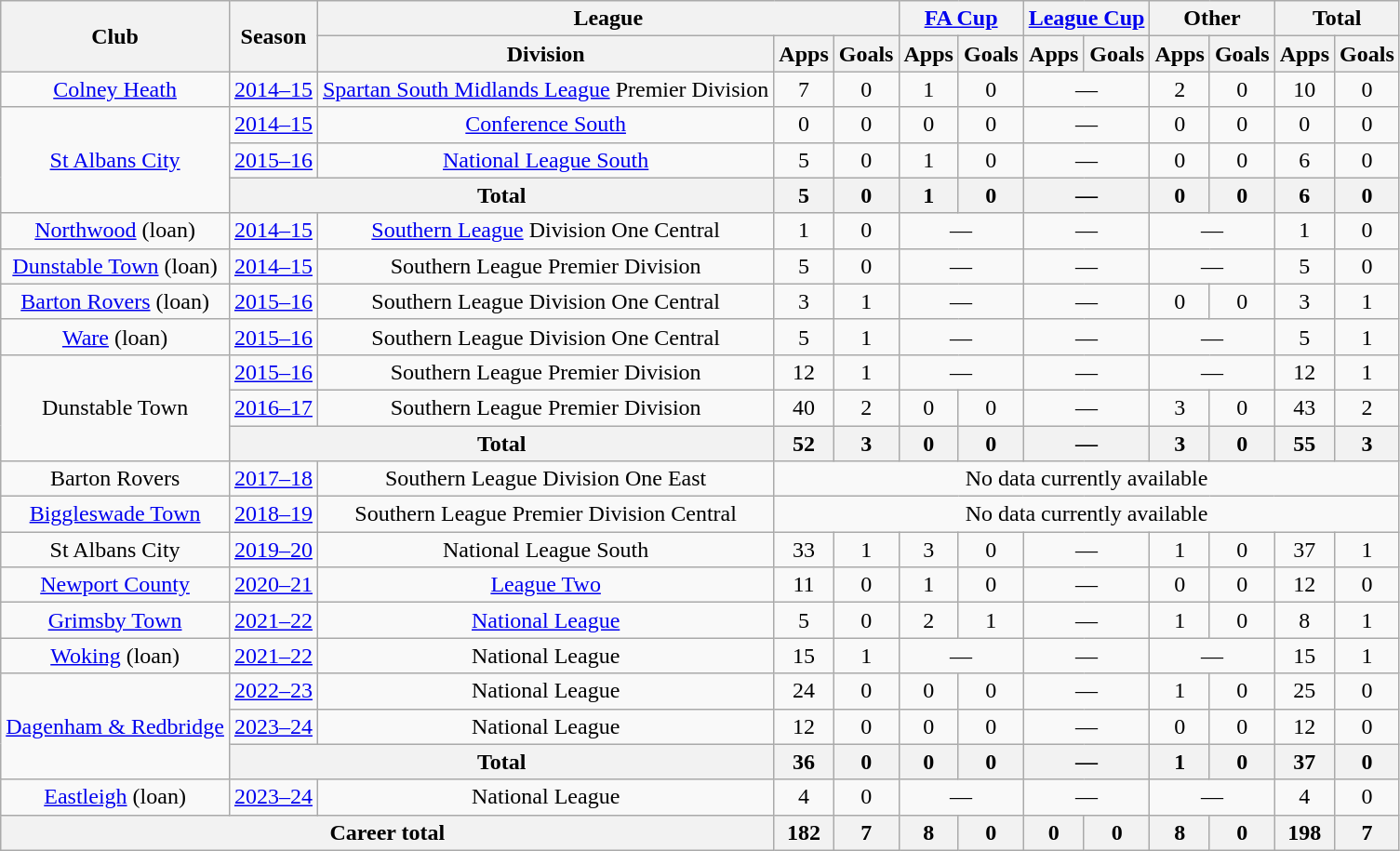<table class="wikitable" style="text-align:center">
<tr>
<th rowspan="2">Club</th>
<th rowspan="2">Season</th>
<th colspan="3">League</th>
<th colspan="2"><a href='#'>FA Cup</a></th>
<th colspan="2"><a href='#'>League Cup</a></th>
<th colspan="2">Other</th>
<th colspan="2">Total</th>
</tr>
<tr>
<th>Division</th>
<th>Apps</th>
<th>Goals</th>
<th>Apps</th>
<th>Goals</th>
<th>Apps</th>
<th>Goals</th>
<th>Apps</th>
<th>Goals</th>
<th>Apps</th>
<th>Goals</th>
</tr>
<tr>
<td rowspan="1"><a href='#'>Colney Heath</a></td>
<td><a href='#'>2014–15</a></td>
<td><a href='#'>Spartan South Midlands League</a> Premier Division</td>
<td>7</td>
<td>0</td>
<td>1</td>
<td>0</td>
<td colspan="2">—</td>
<td>2</td>
<td>0</td>
<td>10</td>
<td>0</td>
</tr>
<tr>
<td rowspan="3"><a href='#'>St Albans City</a></td>
<td><a href='#'>2014–15</a></td>
<td><a href='#'>Conference South</a></td>
<td>0</td>
<td>0</td>
<td>0</td>
<td>0</td>
<td colspan="2">—</td>
<td>0</td>
<td>0</td>
<td>0</td>
<td>0</td>
</tr>
<tr>
<td><a href='#'>2015–16</a></td>
<td><a href='#'>National League South</a></td>
<td>5</td>
<td>0</td>
<td>1</td>
<td>0</td>
<td colspan="2">—</td>
<td>0</td>
<td>0</td>
<td>6</td>
<td>0</td>
</tr>
<tr>
<th colspan=2>Total</th>
<th>5</th>
<th>0</th>
<th>1</th>
<th>0</th>
<th colspan="2">—</th>
<th>0</th>
<th>0</th>
<th>6</th>
<th>0</th>
</tr>
<tr>
<td rowspan="1"><a href='#'>Northwood</a> (loan)</td>
<td><a href='#'>2014–15</a></td>
<td><a href='#'>Southern League</a> Division One Central</td>
<td>1</td>
<td>0</td>
<td colspan="2">—</td>
<td colspan="2">—</td>
<td colspan="2">—</td>
<td>1</td>
<td>0</td>
</tr>
<tr>
<td rowspan="1"><a href='#'>Dunstable Town</a> (loan)</td>
<td><a href='#'>2014–15</a></td>
<td>Southern League Premier Division</td>
<td>5</td>
<td>0</td>
<td colspan="2">—</td>
<td colspan="2">—</td>
<td colspan="2">—</td>
<td>5</td>
<td>0</td>
</tr>
<tr>
<td rowspan="1"><a href='#'>Barton Rovers</a> (loan)</td>
<td><a href='#'>2015–16</a></td>
<td>Southern League Division One Central</td>
<td>3</td>
<td>1</td>
<td colspan="2">—</td>
<td colspan="2">—</td>
<td>0</td>
<td>0</td>
<td>3</td>
<td>1</td>
</tr>
<tr>
<td rowspan="1"><a href='#'>Ware</a> (loan)</td>
<td><a href='#'>2015–16</a></td>
<td>Southern League Division One Central</td>
<td>5</td>
<td>1</td>
<td colspan="2">—</td>
<td colspan="2">—</td>
<td colspan="2">—</td>
<td>5</td>
<td>1</td>
</tr>
<tr>
<td rowspan="3">Dunstable Town</td>
<td><a href='#'>2015–16</a></td>
<td>Southern League Premier Division</td>
<td>12</td>
<td>1</td>
<td colspan="2">—</td>
<td colspan="2">—</td>
<td colspan="2">—</td>
<td>12</td>
<td>1</td>
</tr>
<tr>
<td><a href='#'>2016–17</a></td>
<td>Southern League Premier Division</td>
<td>40</td>
<td>2</td>
<td>0</td>
<td>0</td>
<td colspan="2">—</td>
<td>3</td>
<td>0</td>
<td>43</td>
<td>2</td>
</tr>
<tr>
<th colspan=2>Total</th>
<th>52</th>
<th>3</th>
<th>0</th>
<th>0</th>
<th colspan="2">—</th>
<th>3</th>
<th>0</th>
<th>55</th>
<th>3</th>
</tr>
<tr>
<td rowspan="1">Barton Rovers</td>
<td><a href='#'>2017–18</a></td>
<td>Southern League Division One East</td>
<td colspan="10">No data currently available</td>
</tr>
<tr>
<td rowspan="1"><a href='#'>Biggleswade Town</a></td>
<td><a href='#'>2018–19</a></td>
<td>Southern League Premier Division Central</td>
<td colspan="10">No data currently available</td>
</tr>
<tr>
<td rowspan="1">St Albans City</td>
<td><a href='#'>2019–20</a></td>
<td>National League South</td>
<td>33</td>
<td>1</td>
<td>3</td>
<td>0</td>
<td colspan="2">—</td>
<td>1</td>
<td>0</td>
<td>37</td>
<td>1</td>
</tr>
<tr>
<td rowspan="1"><a href='#'>Newport County</a></td>
<td><a href='#'>2020–21</a></td>
<td><a href='#'>League Two</a></td>
<td>11</td>
<td>0</td>
<td>1</td>
<td>0</td>
<td colspan="2">—</td>
<td>0</td>
<td>0</td>
<td>12</td>
<td>0</td>
</tr>
<tr>
<td><a href='#'>Grimsby Town</a></td>
<td><a href='#'>2021–22</a></td>
<td><a href='#'>National League</a></td>
<td>5</td>
<td>0</td>
<td>2</td>
<td>1</td>
<td colspan="2">—</td>
<td>1</td>
<td>0</td>
<td>8</td>
<td>1</td>
</tr>
<tr>
<td><a href='#'>Woking</a> (loan)</td>
<td><a href='#'>2021–22</a></td>
<td>National League</td>
<td>15</td>
<td>1</td>
<td colspan="2">—</td>
<td colspan="2">—</td>
<td colspan="2">—</td>
<td>15</td>
<td>1</td>
</tr>
<tr>
<td rowspan="3"><a href='#'>Dagenham & Redbridge</a></td>
<td><a href='#'>2022–23</a></td>
<td>National League</td>
<td>24</td>
<td>0</td>
<td>0</td>
<td>0</td>
<td colspan="2">—</td>
<td>1</td>
<td>0</td>
<td>25</td>
<td>0</td>
</tr>
<tr>
<td><a href='#'>2023–24</a></td>
<td>National League</td>
<td>12</td>
<td>0</td>
<td>0</td>
<td>0</td>
<td colspan="2">—</td>
<td>0</td>
<td>0</td>
<td>12</td>
<td>0</td>
</tr>
<tr>
<th colspan=2>Total</th>
<th>36</th>
<th>0</th>
<th>0</th>
<th>0</th>
<th colspan="2">—</th>
<th>1</th>
<th>0</th>
<th>37</th>
<th>0</th>
</tr>
<tr>
<td><a href='#'>Eastleigh</a> (loan)</td>
<td><a href='#'>2023–24</a></td>
<td>National League</td>
<td>4</td>
<td>0</td>
<td colspan="2">—</td>
<td colspan="2">—</td>
<td colspan="2">—</td>
<td>4</td>
<td>0</td>
</tr>
<tr>
<th colspan=3>Career total</th>
<th>182</th>
<th>7</th>
<th>8</th>
<th>0</th>
<th>0</th>
<th>0</th>
<th>8</th>
<th>0</th>
<th>198</th>
<th>7</th>
</tr>
</table>
